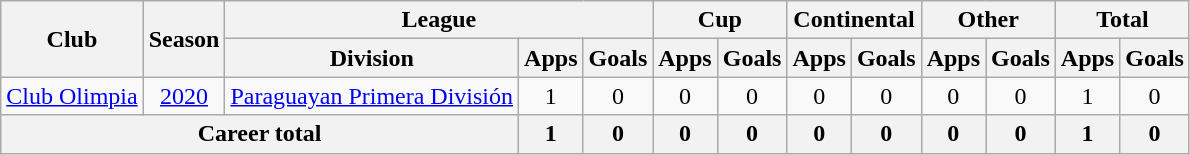<table class="wikitable" style="text-align: center">
<tr>
<th rowspan="2">Club</th>
<th rowspan="2">Season</th>
<th colspan="3">League</th>
<th colspan="2">Cup</th>
<th colspan="2">Continental</th>
<th colspan="2">Other</th>
<th colspan="2">Total</th>
</tr>
<tr>
<th>Division</th>
<th>Apps</th>
<th>Goals</th>
<th>Apps</th>
<th>Goals</th>
<th>Apps</th>
<th>Goals</th>
<th>Apps</th>
<th>Goals</th>
<th>Apps</th>
<th>Goals</th>
</tr>
<tr>
<td><a href='#'>Club Olimpia</a></td>
<td><a href='#'>2020</a></td>
<td><a href='#'>Paraguayan Primera División</a></td>
<td>1</td>
<td>0</td>
<td>0</td>
<td>0</td>
<td>0</td>
<td>0</td>
<td>0</td>
<td>0</td>
<td>1</td>
<td>0</td>
</tr>
<tr>
<th colspan="3"><strong>Career total</strong></th>
<th>1</th>
<th>0</th>
<th>0</th>
<th>0</th>
<th>0</th>
<th>0</th>
<th>0</th>
<th>0</th>
<th>1</th>
<th>0</th>
</tr>
</table>
